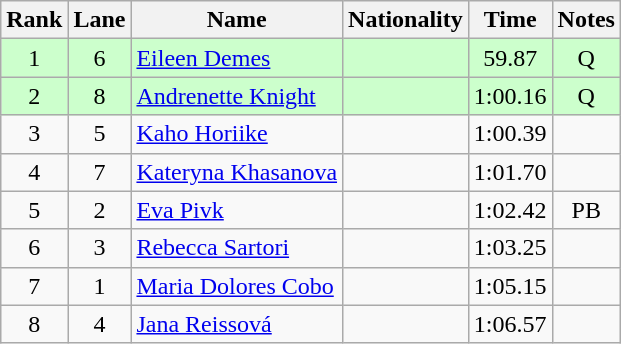<table class="wikitable sortable" style="text-align:center">
<tr>
<th>Rank</th>
<th>Lane</th>
<th>Name</th>
<th>Nationality</th>
<th>Time</th>
<th>Notes</th>
</tr>
<tr bgcolor=ccffcc>
<td>1</td>
<td>6</td>
<td align=left><a href='#'>Eileen Demes</a></td>
<td align=left></td>
<td>59.87</td>
<td>Q</td>
</tr>
<tr bgcolor=ccffcc>
<td>2</td>
<td>8</td>
<td align=left><a href='#'>Andrenette Knight</a></td>
<td align=left></td>
<td>1:00.16</td>
<td>Q</td>
</tr>
<tr>
<td>3</td>
<td>5</td>
<td align=left><a href='#'>Kaho Horiike</a></td>
<td align=left></td>
<td>1:00.39</td>
<td></td>
</tr>
<tr>
<td>4</td>
<td>7</td>
<td align=left><a href='#'>Kateryna Khasanova</a></td>
<td align=left></td>
<td>1:01.70</td>
<td></td>
</tr>
<tr>
<td>5</td>
<td>2</td>
<td align=left><a href='#'>Eva Pivk</a></td>
<td align=left></td>
<td>1:02.42</td>
<td>PB</td>
</tr>
<tr>
<td>6</td>
<td>3</td>
<td align=left><a href='#'>Rebecca Sartori</a></td>
<td align=left></td>
<td>1:03.25</td>
<td></td>
</tr>
<tr>
<td>7</td>
<td>1</td>
<td align=left><a href='#'>Maria Dolores Cobo</a></td>
<td align=left></td>
<td>1:05.15</td>
<td></td>
</tr>
<tr>
<td>8</td>
<td>4</td>
<td align=left><a href='#'>Jana Reissová</a></td>
<td align=left></td>
<td>1:06.57</td>
<td></td>
</tr>
</table>
